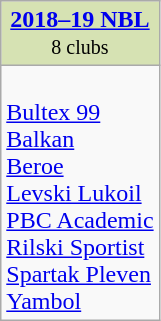<table class="wikitable">
<tr valign="top" bgcolor="#D6E2B3">
<td align="center" width=><strong><a href='#'>2018–19 NBL</a></strong><br><small>8 clubs</small></td>
</tr>
<tr valign="top">
<td><br><a href='#'>Bultex 99</a><br>
<a href='#'>Balkan</a><br>
<a href='#'>Beroe</a><br>
<a href='#'>Levski Lukoil</a><br>
<a href='#'>PBC Academic</a><br>
<a href='#'>Rilski Sportist</a><br> 
<a href='#'>Spartak Pleven</a><br>
<a href='#'>Yambol</a></td>
</tr>
</table>
